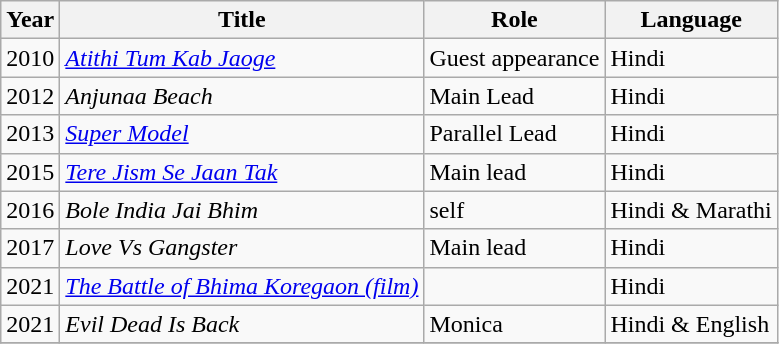<table class="wikitable">
<tr>
<th>Year</th>
<th>Title</th>
<th>Role</th>
<th>Language</th>
</tr>
<tr>
<td>2010</td>
<td><em><a href='#'>Atithi Tum Kab Jaoge</a></em></td>
<td>Guest appearance</td>
<td>Hindi</td>
</tr>
<tr>
<td>2012</td>
<td><em>Anjunaa Beach</em></td>
<td>Main Lead</td>
<td>Hindi</td>
</tr>
<tr>
<td>2013</td>
<td><em><a href='#'>Super Model</a></em></td>
<td>Parallel Lead</td>
<td>Hindi</td>
</tr>
<tr>
<td>2015</td>
<td><em><a href='#'>Tere Jism Se Jaan Tak</a></em></td>
<td>Main lead</td>
<td>Hindi</td>
</tr>
<tr>
<td>2016</td>
<td><em>Bole India Jai Bhim</em></td>
<td>self</td>
<td>Hindi & Marathi</td>
</tr>
<tr>
<td>2017</td>
<td><em>Love Vs Gangster</em></td>
<td>Main lead</td>
<td>Hindi</td>
</tr>
<tr>
<td>2021</td>
<td><em><a href='#'>The Battle of Bhima Koregaon (film)</a></em></td>
<td></td>
<td>Hindi</td>
</tr>
<tr>
<td>2021</td>
<td><em>Evil Dead Is Back</em></td>
<td>Monica</td>
<td>Hindi & English</td>
</tr>
<tr>
</tr>
</table>
